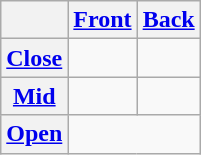<table class="wikitable" style="text-align:center">
<tr>
<th></th>
<th><a href='#'>Front</a></th>
<th><a href='#'>Back</a></th>
</tr>
<tr>
<th><a href='#'>Close</a></th>
<td></td>
<td></td>
</tr>
<tr>
<th><a href='#'>Mid</a></th>
<td></td>
<td></td>
</tr>
<tr>
<th><a href='#'>Open</a></th>
<td colspan="2"></td>
</tr>
</table>
